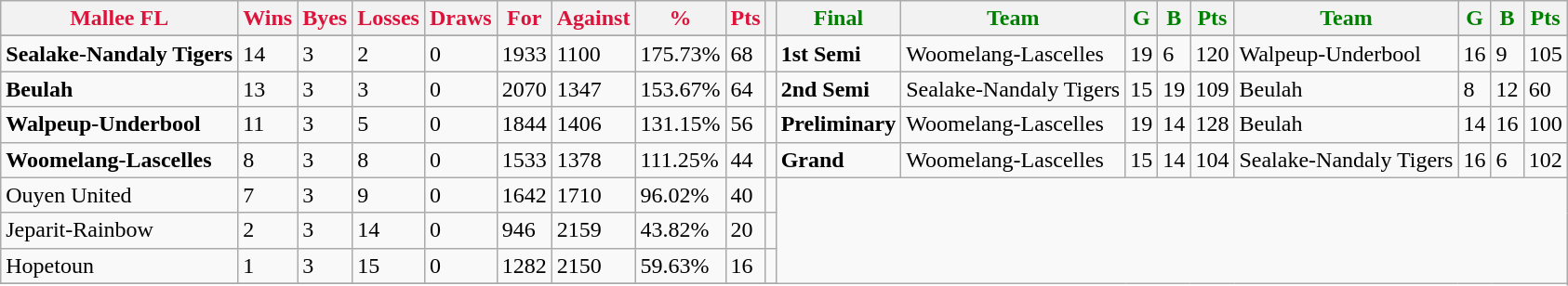<table class="wikitable">
<tr>
<th style="color:crimson">Mallee FL</th>
<th style="color:crimson">Wins</th>
<th style="color:crimson">Byes</th>
<th style="color:crimson">Losses</th>
<th style="color:crimson">Draws</th>
<th style="color:crimson">For</th>
<th style="color:crimson">Against</th>
<th style="color:crimson">%</th>
<th style="color:crimson">Pts</th>
<th></th>
<th style="color:green">Final</th>
<th style="color:green">Team</th>
<th style="color:green">G</th>
<th style="color:green">B</th>
<th style="color:green">Pts</th>
<th style="color:green">Team</th>
<th style="color:green">G</th>
<th style="color:green">B</th>
<th style="color:green">Pts</th>
</tr>
<tr>
</tr>
<tr>
</tr>
<tr>
<td><strong>	Sealake-Nandaly Tigers	</strong></td>
<td>14</td>
<td>3</td>
<td>2</td>
<td>0</td>
<td>1933</td>
<td>1100</td>
<td>175.73%</td>
<td>68</td>
<td></td>
<td><strong>1st Semi</strong></td>
<td>Woomelang-Lascelles</td>
<td>19</td>
<td>6</td>
<td>120</td>
<td>Walpeup-Underbool</td>
<td>16</td>
<td>9</td>
<td>105</td>
</tr>
<tr>
<td><strong>	Beulah	</strong></td>
<td>13</td>
<td>3</td>
<td>3</td>
<td>0</td>
<td>2070</td>
<td>1347</td>
<td>153.67%</td>
<td>64</td>
<td></td>
<td><strong>2nd Semi</strong></td>
<td>Sealake-Nandaly Tigers</td>
<td>15</td>
<td>19</td>
<td>109</td>
<td>Beulah</td>
<td>8</td>
<td>12</td>
<td>60</td>
</tr>
<tr>
<td><strong>	Walpeup-Underbool	</strong></td>
<td>11</td>
<td>3</td>
<td>5</td>
<td>0</td>
<td>1844</td>
<td>1406</td>
<td>131.15%</td>
<td>56</td>
<td></td>
<td><strong>Preliminary</strong></td>
<td>Woomelang-Lascelles</td>
<td>19</td>
<td>14</td>
<td>128</td>
<td>Beulah</td>
<td>14</td>
<td>16</td>
<td>100</td>
</tr>
<tr>
<td><strong>	Woomelang-Lascelles	</strong></td>
<td>8</td>
<td>3</td>
<td>8</td>
<td>0</td>
<td>1533</td>
<td>1378</td>
<td>111.25%</td>
<td>44</td>
<td></td>
<td><strong>Grand</strong></td>
<td>Woomelang-Lascelles</td>
<td>15</td>
<td>14</td>
<td>104</td>
<td>Sealake-Nandaly Tigers</td>
<td>16</td>
<td>6</td>
<td>102</td>
</tr>
<tr>
<td>Ouyen United</td>
<td>7</td>
<td>3</td>
<td>9</td>
<td>0</td>
<td>1642</td>
<td>1710</td>
<td>96.02%</td>
<td>40</td>
<td></td>
</tr>
<tr>
<td>Jeparit-Rainbow</td>
<td>2</td>
<td>3</td>
<td>14</td>
<td>0</td>
<td>946</td>
<td>2159</td>
<td>43.82%</td>
<td>20</td>
<td></td>
</tr>
<tr>
<td>Hopetoun</td>
<td>1</td>
<td>3</td>
<td>15</td>
<td>0</td>
<td>1282</td>
<td>2150</td>
<td>59.63%</td>
<td>16</td>
<td></td>
</tr>
<tr>
</tr>
</table>
